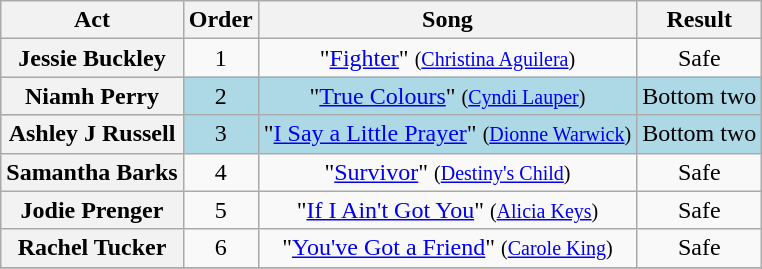<table class="wikitable plainrowheaders" style="text-align:center;">
<tr>
<th scope="col">Act</th>
<th scope="col">Order</th>
<th scope="col">Song</th>
<th scope="col">Result</th>
</tr>
<tr>
<th scope="row">Jessie Buckley</th>
<td>1</td>
<td>"<a href='#'>Fighter</a>" <small>(<a href='#'>Christina Aguilera</a>)</small></td>
<td>Safe</td>
</tr>
<tr style = "background:lightblue">
<th scope="row">Niamh Perry</th>
<td>2</td>
<td>"<a href='#'>True Colours</a>" <small>(<a href='#'>Cyndi Lauper</a>)</small></td>
<td>Bottom two</td>
</tr>
<tr style="background:lightblue;">
<th scope="row">Ashley J Russell</th>
<td>3</td>
<td>"<a href='#'>I Say a Little Prayer</a>" <small>(<a href='#'>Dionne Warwick</a>)</small></td>
<td>Bottom two</td>
</tr>
<tr>
<th scope="row">Samantha Barks</th>
<td>4</td>
<td>"<a href='#'>Survivor</a>" <small>(<a href='#'>Destiny's Child</a>)</small></td>
<td>Safe</td>
</tr>
<tr>
<th scope="row">Jodie Prenger</th>
<td>5</td>
<td>"<a href='#'>If I Ain't Got You</a>"  <small>(<a href='#'>Alicia Keys</a>)</small></td>
<td>Safe</td>
</tr>
<tr>
<th scope="row">Rachel Tucker</th>
<td>6</td>
<td>"<a href='#'>You've Got a Friend</a>" <small>(<a href='#'>Carole King</a>)</small></td>
<td>Safe</td>
</tr>
<tr>
</tr>
</table>
